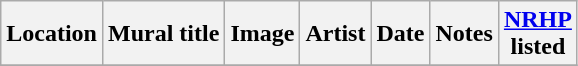<table class="wikitable sortable">
<tr>
<th>Location</th>
<th>Mural title</th>
<th>Image</th>
<th>Artist</th>
<th>Date</th>
<th>Notes</th>
<th><a href='#'>NRHP</a><br>listed</th>
</tr>
<tr>
</tr>
</table>
